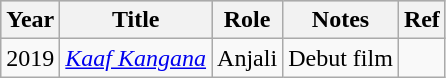<table class="wikitable sortable plainrowheaders">
<tr style="background:#ccc; text-align:center;">
<th>Year</th>
<th>Title</th>
<th>Role</th>
<th>Notes</th>
<th>Ref</th>
</tr>
<tr>
<td>2019</td>
<td><em><a href='#'>Kaaf Kangana</a></em></td>
<td>Anjali</td>
<td>Debut film</td>
<td></td>
</tr>
</table>
